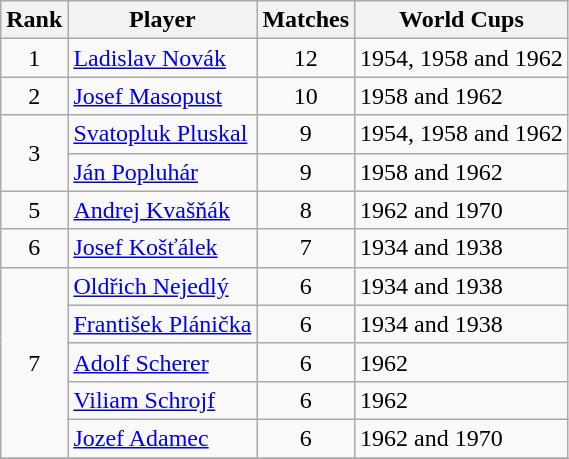<table class="wikitable" style="text-align: left;">
<tr>
<th>Rank</th>
<th>Player</th>
<th>Matches</th>
<th>World Cups</th>
</tr>
<tr>
<td align=center>1</td>
<td><a href='#'>Ladislav Novák</a></td>
<td align=center>12</td>
<td>1954, 1958 and 1962</td>
</tr>
<tr>
<td align=center>2</td>
<td><a href='#'>Josef Masopust</a></td>
<td align=center>10</td>
<td>1958 and 1962</td>
</tr>
<tr>
<td rowspan=2 align=center>3</td>
<td><a href='#'>Svatopluk Pluskal</a></td>
<td align=center>9</td>
<td>1954, 1958 and 1962</td>
</tr>
<tr>
<td><a href='#'>Ján Popluhár</a></td>
<td align=center>9</td>
<td>1958 and 1962</td>
</tr>
<tr>
<td align=center>5</td>
<td><a href='#'>Andrej Kvašňák</a></td>
<td align=center>8</td>
<td>1962 and 1970</td>
</tr>
<tr>
<td align=center>6</td>
<td><a href='#'>Josef Košťálek</a></td>
<td align=center>7</td>
<td>1934 and 1938</td>
</tr>
<tr>
<td rowspan=5 align=center>7</td>
<td><a href='#'>Oldřich Nejedlý</a></td>
<td align=center>6</td>
<td>1934 and 1938</td>
</tr>
<tr>
<td><a href='#'>František Plánička</a></td>
<td align=center>6</td>
<td>1934 and 1938</td>
</tr>
<tr>
<td><a href='#'>Adolf Scherer</a></td>
<td align=center>6</td>
<td>1962</td>
</tr>
<tr>
<td><a href='#'>Viliam Schrojf</a></td>
<td align=center>6</td>
<td>1962</td>
</tr>
<tr>
<td><a href='#'>Jozef Adamec</a></td>
<td align=center>6</td>
<td>1962 and 1970</td>
</tr>
<tr>
</tr>
</table>
